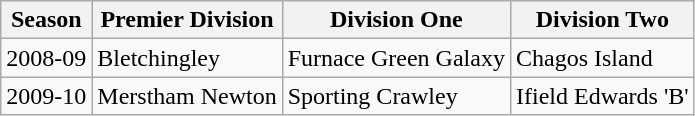<table class="wikitable">
<tr>
<th>Season</th>
<th>Premier Division</th>
<th>Division One</th>
<th>Division Two</th>
</tr>
<tr>
<td>2008-09</td>
<td>Bletchingley</td>
<td>Furnace Green Galaxy</td>
<td>Chagos Island</td>
</tr>
<tr>
<td>2009-10</td>
<td>Merstham Newton</td>
<td>Sporting Crawley</td>
<td>Ifield Edwards 'B'</td>
</tr>
</table>
